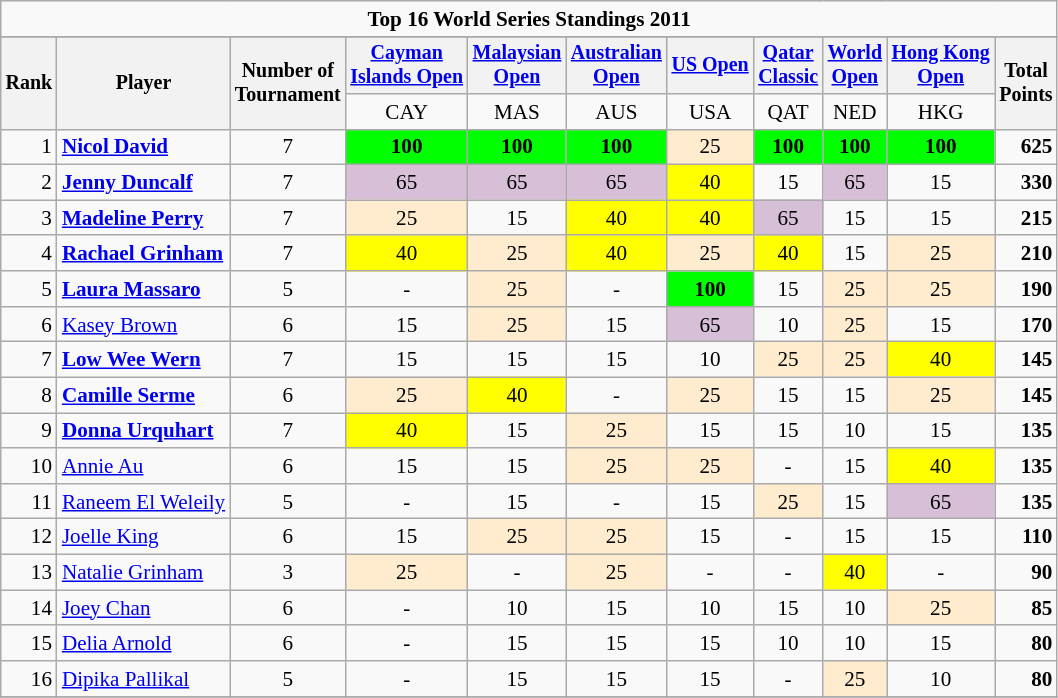<table class="wikitable" style="font-size:88%">
<tr>
<td colspan=13 align="center"><strong>Top 16 World Series Standings 2011</strong></td>
</tr>
<tr>
</tr>
<tr style="font-size:10pt;font-weight:bold">
<th rowspan=2 align="center">Rank</th>
<th rowspan=2 align="center">Player</th>
<th rowspan=2 align="center">Number of<br>Tournament</th>
<th><a href='#'>Cayman<br>Islands Open</a></th>
<th><a href='#'>Malaysian<br>Open</a></th>
<th><a href='#'>Australian<br>Open</a></th>
<th><a href='#'>US Open</a></th>
<th><a href='#'>Qatar<br>Classic</a></th>
<th><a href='#'>World<br>Open</a></th>
<th><a href='#'>Hong Kong<br>Open</a></th>
<th rowspan=2 align="center">Total<br>Points</th>
</tr>
<tr>
<td align="center">CAY </td>
<td align="center">MAS </td>
<td align="center">AUS </td>
<td align="center">USA </td>
<td align="center">QAT </td>
<td align="center">NED </td>
<td align="center">HKG </td>
</tr>
<tr>
<td align=right>1</td>
<td> <strong><a href='#'>Nicol David</a></strong></td>
<td align=center>7</td>
<td align=center style="background:#00ff00"><strong>100</strong></td>
<td align=center style="background:#00ff00"><strong>100</strong></td>
<td align=center style="background:#00ff00"><strong>100</strong></td>
<td align=center style="background:#ffebcd;">25</td>
<td align=center style="background:#00ff00"><strong>100</strong></td>
<td align=center style="background:#00ff00"><strong>100</strong></td>
<td align=center style="background:#00ff00"><strong>100</strong></td>
<td align=right><strong>625</strong></td>
</tr>
<tr>
<td align=right>2</td>
<td> <strong><a href='#'>Jenny Duncalf</a></strong></td>
<td align=center>7</td>
<td align=center style="background:#D8BFD8;">65</td>
<td align=center style="background:#D8BFD8;">65</td>
<td align=center style="background:#D8BFD8;">65</td>
<td align=center style="background:yellow;">40</td>
<td align=center>15</td>
<td align=center style="background:#D8BFD8;">65</td>
<td align=center>15</td>
<td align=right><strong>330</strong></td>
</tr>
<tr>
<td align=right>3</td>
<td> <strong><a href='#'>Madeline Perry</a></strong></td>
<td align=center>7</td>
<td align=center style="background:#ffebcd;">25</td>
<td align=center>15</td>
<td align=center style="background:yellow;">40</td>
<td align=center style="background:yellow;">40</td>
<td align=center style="background:#D8BFD8;">65</td>
<td align=center>15</td>
<td align=center>15</td>
<td align=right><strong>215</strong></td>
</tr>
<tr>
<td align=right>4</td>
<td> <strong><a href='#'>Rachael Grinham</a></strong></td>
<td align=center>7</td>
<td align=center style="background:yellow;">40</td>
<td align=center style="background:#ffebcd;">25</td>
<td align=center style="background:yellow;">40</td>
<td align=center style="background:#ffebcd;">25</td>
<td align=center style="background:yellow;">40</td>
<td align=center>15</td>
<td align=center style="background:#ffebcd;">25</td>
<td align=right><strong>210</strong></td>
</tr>
<tr>
<td align=right>5</td>
<td> <strong><a href='#'>Laura Massaro</a></strong></td>
<td align=center>5</td>
<td align=center>-</td>
<td align=center style="background:#ffebcd;">25</td>
<td align=center>-</td>
<td align=center style="background:#00ff00"><strong>100</strong></td>
<td align=center>15</td>
<td align=center style="background:#ffebcd;">25</td>
<td align=center style="background:#ffebcd;">25</td>
<td align=right><strong>190</strong></td>
</tr>
<tr>
<td align=right>6</td>
<td> <a href='#'>Kasey Brown</a></td>
<td align=center>6</td>
<td align=center>15</td>
<td align=center style="background:#ffebcd;">25</td>
<td align=center>15</td>
<td align=center style="background:#D8BFD8;">65</td>
<td align=center>10</td>
<td align=center style="background:#ffebcd;">25</td>
<td align=center>15</td>
<td align=right><strong>170</strong></td>
</tr>
<tr>
<td align=right>7</td>
<td> <strong><a href='#'>Low Wee Wern</a></strong></td>
<td align=center>7</td>
<td align=center>15</td>
<td align=center>15</td>
<td align=center>15</td>
<td align=center>10</td>
<td align=center style="background:#ffebcd;">25</td>
<td align=center style="background:#ffebcd;">25</td>
<td align=center style="background:yellow;">40</td>
<td align=right><strong>145</strong></td>
</tr>
<tr>
<td align=right>8</td>
<td> <strong><a href='#'>Camille Serme</a></strong></td>
<td align=center>6</td>
<td align=center style="background:#ffebcd;">25</td>
<td align=center style="background:yellow;">40</td>
<td align=center>-</td>
<td align=center style="background:#ffebcd;">25</td>
<td align=center>15</td>
<td align=center>15</td>
<td align=center style="background:#ffebcd;">25</td>
<td align=right><strong>145</strong></td>
</tr>
<tr>
<td align=right>9</td>
<td> <strong><a href='#'>Donna Urquhart</a></strong></td>
<td align=center>7</td>
<td align=center style="background:yellow;">40</td>
<td align=center>15</td>
<td align=center style="background:#ffebcd;">25</td>
<td align=center>15</td>
<td align=center>15</td>
<td align=center>10</td>
<td align=center>15</td>
<td align=right><strong>135</strong></td>
</tr>
<tr>
<td align=right>10</td>
<td> <a href='#'>Annie Au</a></td>
<td align=center>6</td>
<td align=center>15</td>
<td align=center>15</td>
<td align=center style="background:#ffebcd;">25</td>
<td align=center style="background:#ffebcd;">25</td>
<td align=center>-</td>
<td align=center>15</td>
<td align=center style="background:yellow;">40</td>
<td align=right><strong>135</strong></td>
</tr>
<tr>
<td align=right>11</td>
<td> <a href='#'>Raneem El Weleily</a></td>
<td align=center>5</td>
<td align=center>-</td>
<td align=center>15</td>
<td align=center>-</td>
<td align=center>15</td>
<td align=center style="background:#ffebcd;">25</td>
<td align=center>15</td>
<td align=center style="background:#D8BFD8;">65</td>
<td align=right><strong>135</strong></td>
</tr>
<tr>
<td align=right>12</td>
<td> <a href='#'>Joelle King</a></td>
<td align=center>6</td>
<td align=center>15</td>
<td align=center style="background:#ffebcd;">25</td>
<td align=center style="background:#ffebcd;">25</td>
<td align=center>15</td>
<td align=center>-</td>
<td align=center>15</td>
<td align=center>15</td>
<td align=right><strong>110</strong></td>
</tr>
<tr>
<td align=right>13</td>
<td> <a href='#'>Natalie Grinham</a></td>
<td align=center>3</td>
<td align=center style="background:#ffebcd;">25</td>
<td align=center>-</td>
<td align=center style="background:#ffebcd;">25</td>
<td align=center>-</td>
<td align=center>-</td>
<td align=center style="background:yellow;">40</td>
<td align=center>-</td>
<td align=right><strong>90</strong></td>
</tr>
<tr>
<td align=right>14</td>
<td> <a href='#'>Joey Chan</a></td>
<td align=center>6</td>
<td align=center>-</td>
<td align=center>10</td>
<td align=center>15</td>
<td align=center>10</td>
<td align=center>15</td>
<td align=center>10</td>
<td align=center style="background:#ffebcd;">25</td>
<td align=right><strong>85</strong></td>
</tr>
<tr>
<td align=right>15</td>
<td> <a href='#'>Delia Arnold</a></td>
<td align=center>6</td>
<td align=center>-</td>
<td align=center>15</td>
<td align=center>15</td>
<td align=center>15</td>
<td align=center>10</td>
<td align=center>10</td>
<td align=center>15</td>
<td align=right><strong>80</strong></td>
</tr>
<tr>
<td align=right>16</td>
<td> <a href='#'>Dipika Pallikal</a></td>
<td align=center>5</td>
<td align=center>-</td>
<td align=center>15</td>
<td align=center>15</td>
<td align=center>15</td>
<td align=center>-</td>
<td align=center style="background:#ffebcd;">25</td>
<td align=center>10</td>
<td align=right><strong>80</strong></td>
</tr>
<tr>
</tr>
</table>
